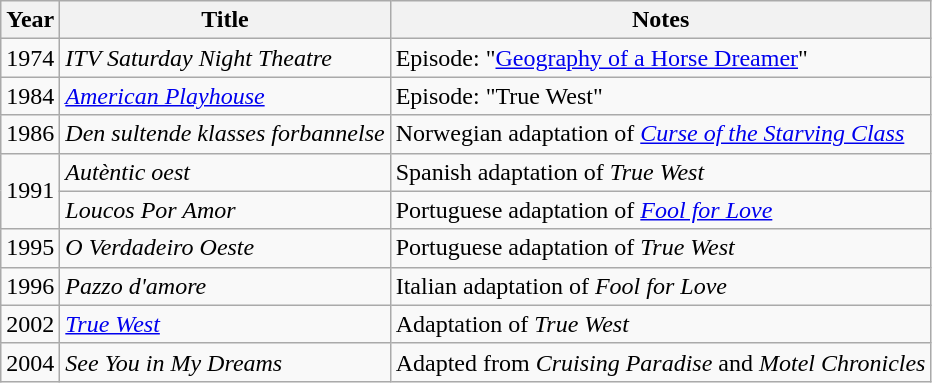<table class="wikitable sortable">
<tr>
<th>Year</th>
<th>Title</th>
<th class="unsortable">Notes</th>
</tr>
<tr>
<td>1974</td>
<td><em>ITV Saturday Night Theatre</em></td>
<td>Episode: "<a href='#'>Geography of a Horse Dreamer</a>"</td>
</tr>
<tr>
<td>1984</td>
<td><em><a href='#'>American Playhouse</a></em></td>
<td>Episode: "True West"</td>
</tr>
<tr>
<td>1986</td>
<td><em>Den sultende klasses forbannelse</em></td>
<td>Norwegian adaptation of <em><a href='#'>Curse of the Starving Class</a></em></td>
</tr>
<tr>
<td rowspan=2>1991</td>
<td><em>Autèntic oest</em></td>
<td>Spanish adaptation of <em>True West</em></td>
</tr>
<tr>
<td><em>Loucos Por Amor</em></td>
<td>Portuguese adaptation of <em><a href='#'>Fool for Love</a></em></td>
</tr>
<tr>
<td>1995</td>
<td><em>O Verdadeiro Oeste</em></td>
<td>Portuguese adaptation of <em>True West</em></td>
</tr>
<tr>
<td>1996</td>
<td><em>Pazzo d'amore</em></td>
<td>Italian adaptation of <em>Fool for Love</em></td>
</tr>
<tr>
<td>2002</td>
<td><em><a href='#'>True West</a></em></td>
<td>Adaptation of <em>True West</em></td>
</tr>
<tr>
<td>2004</td>
<td><em>See You in My Dreams</em></td>
<td>Adapted from <em>Cruising Paradise</em> and <em>Motel Chronicles</em></td>
</tr>
</table>
